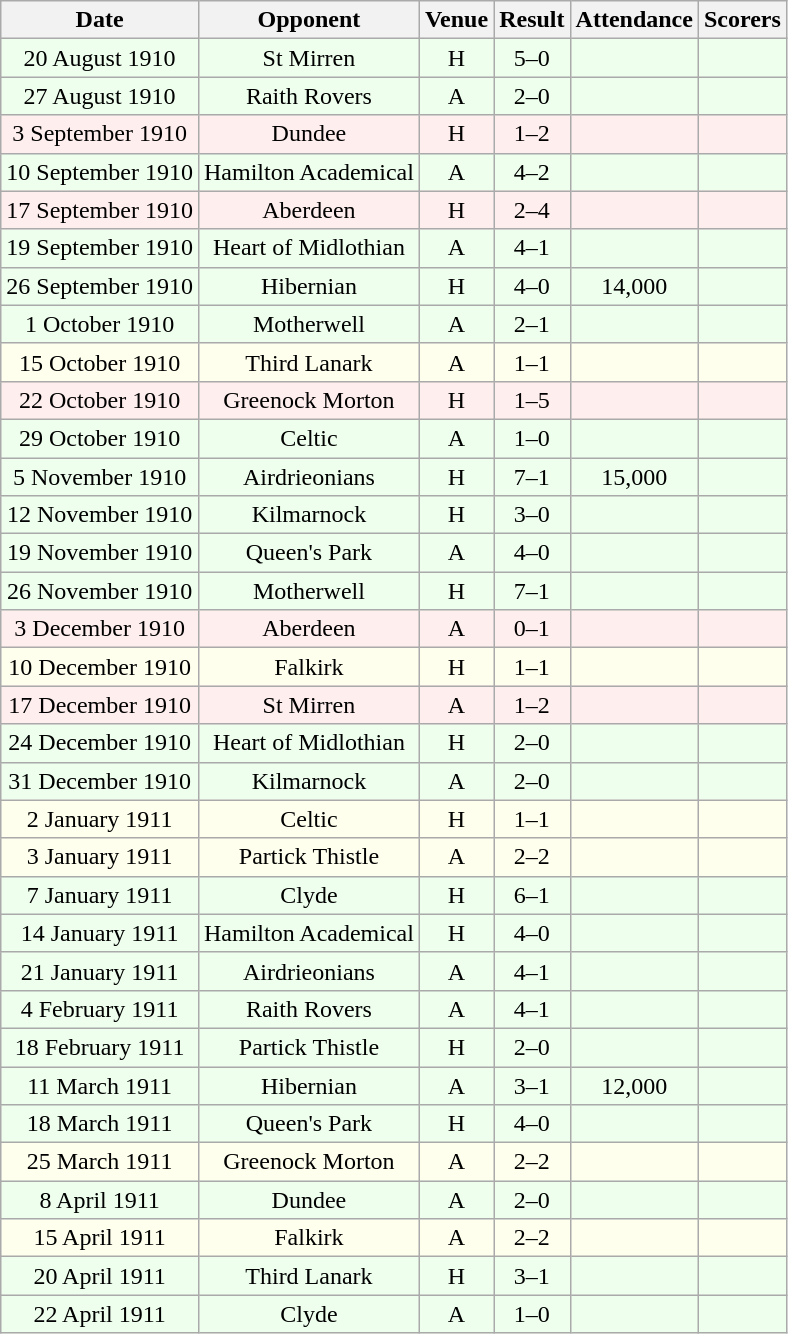<table class="wikitable sortable" style="font-size:100%; text-align:center">
<tr>
<th>Date</th>
<th>Opponent</th>
<th>Venue</th>
<th>Result</th>
<th>Attendance</th>
<th>Scorers</th>
</tr>
<tr bgcolor = "#EEFFEE">
<td>20 August 1910</td>
<td>St Mirren</td>
<td>H</td>
<td>5–0</td>
<td></td>
<td></td>
</tr>
<tr bgcolor = "#EEFFEE">
<td>27 August 1910</td>
<td>Raith Rovers</td>
<td>A</td>
<td>2–0</td>
<td></td>
<td></td>
</tr>
<tr bgcolor = "#FFEEEE">
<td>3 September 1910</td>
<td>Dundee</td>
<td>H</td>
<td>1–2</td>
<td></td>
<td></td>
</tr>
<tr bgcolor = "#EEFFEE">
<td>10 September 1910</td>
<td>Hamilton Academical</td>
<td>A</td>
<td>4–2</td>
<td></td>
<td></td>
</tr>
<tr bgcolor = "#FFEEEE">
<td>17 September 1910</td>
<td>Aberdeen</td>
<td>H</td>
<td>2–4</td>
<td></td>
<td></td>
</tr>
<tr bgcolor = "#EEFFEE">
<td>19 September 1910</td>
<td>Heart of Midlothian</td>
<td>A</td>
<td>4–1</td>
<td></td>
<td></td>
</tr>
<tr bgcolor = "#EEFFEE">
<td>26 September 1910</td>
<td>Hibernian</td>
<td>H</td>
<td>4–0</td>
<td>14,000</td>
<td></td>
</tr>
<tr bgcolor = "#EEFFEE">
<td>1 October 1910</td>
<td>Motherwell</td>
<td>A</td>
<td>2–1</td>
<td></td>
<td></td>
</tr>
<tr bgcolor = "#FFFFEE">
<td>15 October 1910</td>
<td>Third Lanark</td>
<td>A</td>
<td>1–1</td>
<td></td>
<td></td>
</tr>
<tr bgcolor = "#FFEEEE">
<td>22 October 1910</td>
<td>Greenock Morton</td>
<td>H</td>
<td>1–5</td>
<td></td>
<td></td>
</tr>
<tr bgcolor = "#EEFFEE">
<td>29 October 1910</td>
<td>Celtic</td>
<td>A</td>
<td>1–0</td>
<td></td>
<td></td>
</tr>
<tr bgcolor = "#EEFFEE">
<td>5 November 1910</td>
<td>Airdrieonians</td>
<td>H</td>
<td>7–1</td>
<td>15,000</td>
<td></td>
</tr>
<tr bgcolor = "#EEFFEE">
<td>12 November 1910</td>
<td>Kilmarnock</td>
<td>H</td>
<td>3–0</td>
<td></td>
<td></td>
</tr>
<tr bgcolor = "#EEFFEE">
<td>19 November 1910</td>
<td>Queen's Park</td>
<td>A</td>
<td>4–0</td>
<td></td>
<td></td>
</tr>
<tr bgcolor = "#EEFFEE">
<td>26 November 1910</td>
<td>Motherwell</td>
<td>H</td>
<td>7–1</td>
<td></td>
<td></td>
</tr>
<tr bgcolor = "#FFEEEE">
<td>3 December 1910</td>
<td>Aberdeen</td>
<td>A</td>
<td>0–1</td>
<td></td>
<td></td>
</tr>
<tr bgcolor = "#FFFFEE">
<td>10 December 1910</td>
<td>Falkirk</td>
<td>H</td>
<td>1–1</td>
<td></td>
<td></td>
</tr>
<tr bgcolor = "#FFEEEE">
<td>17 December 1910</td>
<td>St Mirren</td>
<td>A</td>
<td>1–2</td>
<td></td>
<td></td>
</tr>
<tr bgcolor = "#EEFFEE">
<td>24 December 1910</td>
<td>Heart of Midlothian</td>
<td>H</td>
<td>2–0</td>
<td></td>
<td></td>
</tr>
<tr bgcolor = "#EEFFEE">
<td>31 December 1910</td>
<td>Kilmarnock</td>
<td>A</td>
<td>2–0</td>
<td></td>
<td></td>
</tr>
<tr bgcolor = "#FFFFEE">
<td>2 January 1911</td>
<td>Celtic</td>
<td>H</td>
<td>1–1</td>
<td></td>
<td></td>
</tr>
<tr bgcolor = "#FFFFEE">
<td>3 January 1911</td>
<td>Partick Thistle</td>
<td>A</td>
<td>2–2</td>
<td></td>
<td></td>
</tr>
<tr bgcolor = "#EEFFEE">
<td>7 January 1911</td>
<td>Clyde</td>
<td>H</td>
<td>6–1</td>
<td></td>
<td></td>
</tr>
<tr bgcolor = "#EEFFEE">
<td>14 January 1911</td>
<td>Hamilton Academical</td>
<td>H</td>
<td>4–0</td>
<td></td>
<td></td>
</tr>
<tr bgcolor = "#EEFFEE">
<td>21 January 1911</td>
<td>Airdrieonians</td>
<td>A</td>
<td>4–1</td>
<td></td>
<td></td>
</tr>
<tr bgcolor = "#EEFFEE">
<td>4 February 1911</td>
<td>Raith Rovers</td>
<td>A</td>
<td>4–1</td>
<td></td>
<td></td>
</tr>
<tr bgcolor = "#EEFFEE">
<td>18 February 1911</td>
<td>Partick Thistle</td>
<td>H</td>
<td>2–0</td>
<td></td>
<td></td>
</tr>
<tr bgcolor = "#EEFFEE">
<td>11 March 1911</td>
<td>Hibernian</td>
<td>A</td>
<td>3–1</td>
<td>12,000</td>
<td></td>
</tr>
<tr bgcolor = "#EEFFEE">
<td>18 March 1911</td>
<td>Queen's Park</td>
<td>H</td>
<td>4–0</td>
<td></td>
<td></td>
</tr>
<tr bgcolor = "#FFFFEE">
<td>25 March 1911</td>
<td>Greenock Morton</td>
<td>A</td>
<td>2–2</td>
<td></td>
<td></td>
</tr>
<tr bgcolor = "#EEFFEE">
<td>8 April 1911</td>
<td>Dundee</td>
<td>A</td>
<td>2–0</td>
<td></td>
<td></td>
</tr>
<tr bgcolor = "#FFFFEE">
<td>15 April 1911</td>
<td>Falkirk</td>
<td>A</td>
<td>2–2</td>
<td></td>
<td></td>
</tr>
<tr bgcolor = "#EEFFEE">
<td>20 April 1911</td>
<td>Third Lanark</td>
<td>H</td>
<td>3–1</td>
<td></td>
<td></td>
</tr>
<tr bgcolor = "#EEFFEE">
<td>22 April 1911</td>
<td>Clyde</td>
<td>A</td>
<td>1–0</td>
<td></td>
<td></td>
</tr>
</table>
